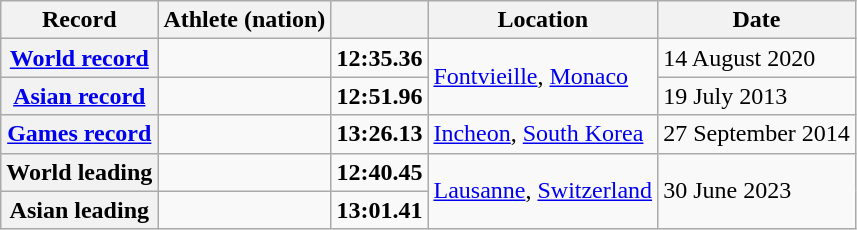<table class="wikitable">
<tr>
<th scope="col">Record</th>
<th scope="col">Athlete (nation)</th>
<th scope="col"></th>
<th scope="col">Location</th>
<th scope="col">Date</th>
</tr>
<tr>
<th scope="row"><a href='#'>World record</a></th>
<td></td>
<td align="center"><strong>12:35.36</strong></td>
<td rowspan="2"><a href='#'>Fontvieille</a>, <a href='#'>Monaco</a></td>
<td>14 August 2020</td>
</tr>
<tr>
<th scope="row"><a href='#'>Asian record</a></th>
<td></td>
<td align="center"><strong>12:51.96</strong></td>
<td>19 July 2013</td>
</tr>
<tr>
<th><a href='#'>Games record</a></th>
<td></td>
<td align="center"><strong>13:26.13</strong></td>
<td><a href='#'>Incheon</a>, <a href='#'>South Korea</a></td>
<td>27 September 2014</td>
</tr>
<tr>
<th scope="row">World leading</th>
<td></td>
<td align="center"><strong>12:40.45</strong></td>
<td rowspan="2"><a href='#'>Lausanne</a>, <a href='#'>Switzerland</a></td>
<td rowspan="2">30 June 2023</td>
</tr>
<tr>
<th scope="row">Asian leading</th>
<td></td>
<td align="center"><strong>13:01.41</strong></td>
</tr>
</table>
